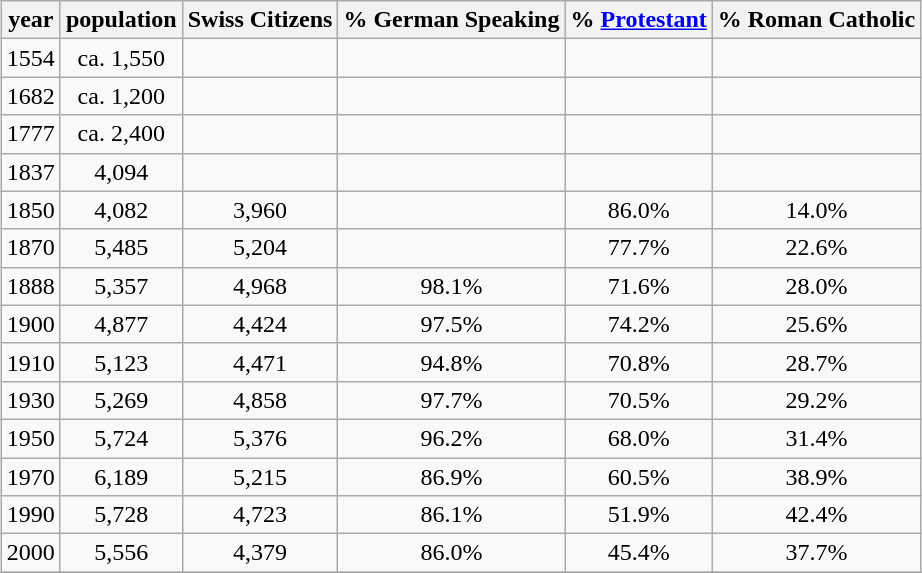<table class="wikitable" style="margin:1em auto;">
<tr>
<th>year</th>
<th>population</th>
<th>Swiss Citizens</th>
<th>% German Speaking</th>
<th>% <a href='#'>Protestant</a></th>
<th>% Roman Catholic</th>
</tr>
<tr>
<td>1554</td>
<td align="center">ca. 1,550</td>
<td></td>
<td></td>
<td></td>
<td></td>
</tr>
<tr>
<td>1682</td>
<td align="center">ca. 1,200</td>
<td></td>
<td></td>
<td></td>
<td></td>
</tr>
<tr>
<td>1777</td>
<td align="center">ca. 2,400</td>
<td></td>
<td></td>
<td></td>
<td></td>
</tr>
<tr>
<td>1837</td>
<td align="center">4,094</td>
<td></td>
<td></td>
<td></td>
<td></td>
</tr>
<tr>
<td>1850</td>
<td align="center">4,082</td>
<td align="center">3,960</td>
<td align="center"></td>
<td align="center">86.0%</td>
<td align="center">14.0%</td>
</tr>
<tr>
<td>1870</td>
<td align="center">5,485</td>
<td align="center">5,204</td>
<td align="center"></td>
<td align="center">77.7%</td>
<td align="center">22.6%</td>
</tr>
<tr>
<td>1888</td>
<td align="center">5,357</td>
<td align="center">4,968</td>
<td align="center">98.1%</td>
<td align="center">71.6%</td>
<td align="center">28.0%</td>
</tr>
<tr>
<td>1900</td>
<td align="center">4,877</td>
<td align="center">4,424</td>
<td align="center">97.5%</td>
<td align="center">74.2%</td>
<td align="center">25.6%</td>
</tr>
<tr>
<td>1910</td>
<td align="center">5,123</td>
<td align="center">4,471</td>
<td align="center">94.8%</td>
<td align="center">70.8%</td>
<td align="center">28.7%</td>
</tr>
<tr>
<td>1930</td>
<td align="center">5,269</td>
<td align="center">4,858</td>
<td align="center">97.7%</td>
<td align="center">70.5%</td>
<td align="center">29.2%</td>
</tr>
<tr>
<td>1950</td>
<td align="center">5,724</td>
<td align="center">5,376</td>
<td align="center">96.2%</td>
<td align="center">68.0%</td>
<td align="center">31.4%</td>
</tr>
<tr>
<td>1970</td>
<td align="center">6,189</td>
<td align="center">5,215</td>
<td align="center">86.9%</td>
<td align="center">60.5%</td>
<td align="center">38.9%</td>
</tr>
<tr>
<td>1990</td>
<td align="center">5,728</td>
<td align="center">4,723</td>
<td align="center">86.1%</td>
<td align="center">51.9%</td>
<td align="center">42.4%</td>
</tr>
<tr>
<td>2000</td>
<td align="center">5,556</td>
<td align="center">4,379</td>
<td align="center">86.0%</td>
<td align="center">45.4%</td>
<td align="center">37.7%</td>
</tr>
<tr>
</tr>
</table>
